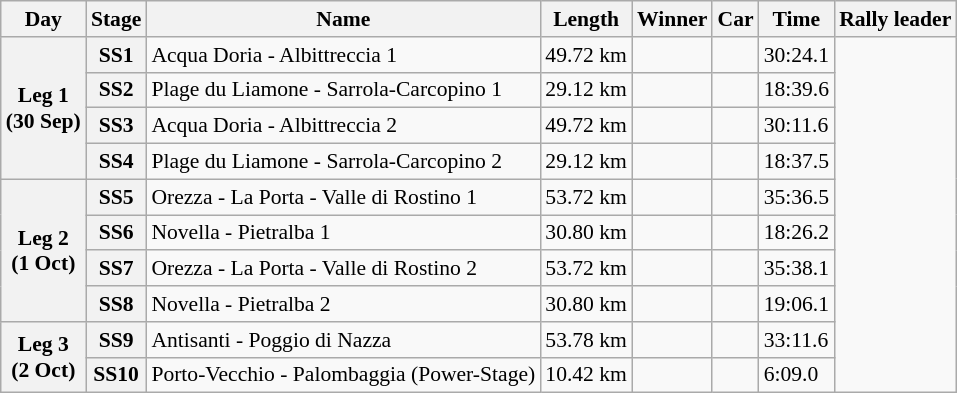<table class="wikitable" style="text-align: left; font-size: 90%; max-width: 950px;">
<tr>
<th>Day</th>
<th>Stage</th>
<th>Name</th>
<th>Length</th>
<th>Winner</th>
<th>Car</th>
<th>Time</th>
<th>Rally leader</th>
</tr>
<tr>
<th rowspan=4>Leg 1<br>(30 Sep)</th>
<th>SS1</th>
<td>Acqua Doria - Albittreccia 1</td>
<td>49.72 km</td>
<td></td>
<td></td>
<td>30:24.1</td>
<td rowspan=10></td>
</tr>
<tr>
<th>SS2</th>
<td>Plage du Liamone - Sarrola-Carcopino 1</td>
<td>29.12 km</td>
<td></td>
<td></td>
<td>18:39.6</td>
</tr>
<tr>
<th>SS3</th>
<td>Acqua Doria - Albittreccia 2</td>
<td>49.72 km</td>
<td></td>
<td></td>
<td>30:11.6</td>
</tr>
<tr>
<th>SS4</th>
<td>Plage du Liamone - Sarrola-Carcopino 2</td>
<td>29.12 km</td>
<td></td>
<td></td>
<td>18:37.5</td>
</tr>
<tr>
<th rowspan=4>Leg 2<br>(1 Oct)</th>
<th>SS5</th>
<td>Orezza - La Porta - Valle di Rostino 1</td>
<td>53.72 km</td>
<td></td>
<td></td>
<td>35:36.5</td>
</tr>
<tr>
<th>SS6</th>
<td>Novella - Pietralba 1</td>
<td>30.80 km</td>
<td><br></td>
<td></td>
<td>18:26.2</td>
</tr>
<tr>
<th>SS7</th>
<td>Orezza - La Porta - Valle di Rostino 2</td>
<td>53.72 km</td>
<td></td>
<td></td>
<td>35:38.1</td>
</tr>
<tr>
<th>SS8</th>
<td>Novella - Pietralba 2</td>
<td>30.80 km</td>
<td></td>
<td></td>
<td>19:06.1</td>
</tr>
<tr>
<th rowspan=2>Leg 3<br>(2 Oct)</th>
<th>SS9</th>
<td>Antisanti - Poggio di Nazza</td>
<td>53.78 km</td>
<td></td>
<td></td>
<td>33:11.6</td>
</tr>
<tr>
<th>SS10</th>
<td>Porto-Vecchio - Palombaggia (Power-Stage)</td>
<td>10.42 km</td>
<td></td>
<td></td>
<td>6:09.0</td>
</tr>
</table>
